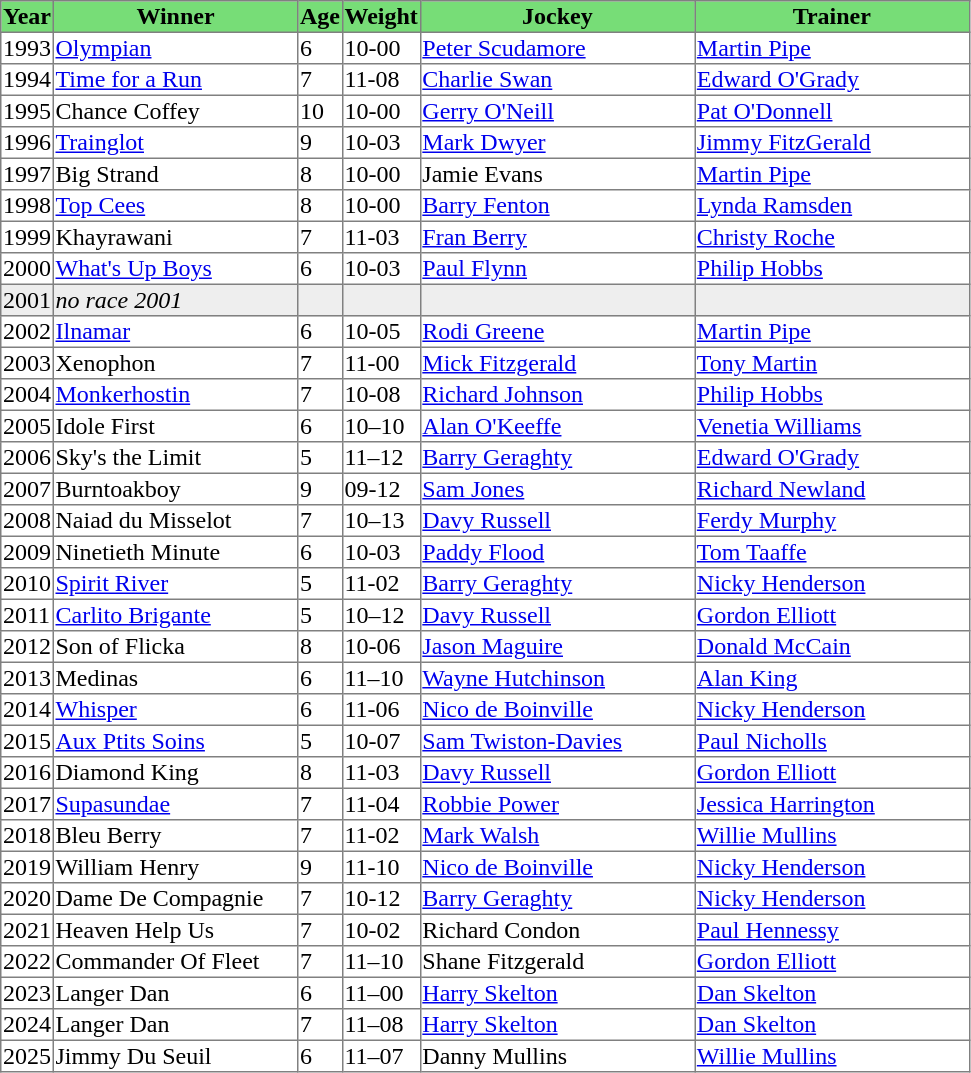<table class = "sortable" | border="1" style="border-collapse: collapse">
<tr bgcolor="#77dd77" align="center">
<th>Year</th>
<th>Winner</th>
<th>Age</th>
<th>Weight</th>
<th>Jockey</th>
<th>Trainer</th>
</tr>
<tr>
<td>1993</td>
<td width=160px><a href='#'>Olympian</a></td>
<td>6</td>
<td>10-00</td>
<td width=180px><a href='#'>Peter Scudamore</a></td>
<td width=180px><a href='#'>Martin Pipe</a></td>
</tr>
<tr>
<td>1994</td>
<td><a href='#'>Time for a Run</a></td>
<td>7</td>
<td>11-08</td>
<td><a href='#'>Charlie Swan</a></td>
<td><a href='#'>Edward O'Grady</a></td>
</tr>
<tr>
<td>1995</td>
<td>Chance Coffey</td>
<td>10</td>
<td>10-00</td>
<td><a href='#'>Gerry O'Neill</a></td>
<td><a href='#'>Pat O'Donnell</a></td>
</tr>
<tr>
<td>1996</td>
<td><a href='#'>Trainglot</a></td>
<td>9</td>
<td>10-03</td>
<td><a href='#'>Mark Dwyer</a></td>
<td><a href='#'>Jimmy FitzGerald</a></td>
</tr>
<tr>
<td>1997</td>
<td>Big Strand</td>
<td>8</td>
<td>10-00</td>
<td>Jamie Evans</td>
<td><a href='#'>Martin Pipe</a></td>
</tr>
<tr>
<td>1998</td>
<td><a href='#'>Top Cees</a></td>
<td>8</td>
<td>10-00</td>
<td><a href='#'>Barry Fenton</a></td>
<td><a href='#'>Lynda Ramsden</a></td>
</tr>
<tr>
<td>1999</td>
<td>Khayrawani</td>
<td>7</td>
<td>11-03</td>
<td><a href='#'>Fran Berry</a></td>
<td><a href='#'>Christy Roche</a></td>
</tr>
<tr>
<td>2000</td>
<td><a href='#'>What's Up Boys</a></td>
<td>6</td>
<td>10-03</td>
<td><a href='#'>Paul Flynn</a></td>
<td><a href='#'>Philip Hobbs</a></td>
</tr>
<tr bgcolor="#eeeeee">
<td><span>2001</span></td>
<td><em>no race 2001</em> </td>
<td></td>
<td></td>
<td></td>
<td></td>
</tr>
<tr>
<td>2002</td>
<td><a href='#'>Ilnamar</a></td>
<td>6</td>
<td>10-05</td>
<td><a href='#'>Rodi Greene</a></td>
<td><a href='#'>Martin Pipe</a></td>
</tr>
<tr>
<td>2003</td>
<td>Xenophon</td>
<td>7</td>
<td>11-00</td>
<td><a href='#'>Mick Fitzgerald</a></td>
<td><a href='#'>Tony Martin</a></td>
</tr>
<tr>
<td>2004</td>
<td><a href='#'>Monkerhostin</a></td>
<td>7</td>
<td>10-08</td>
<td><a href='#'>Richard Johnson</a></td>
<td><a href='#'>Philip Hobbs</a></td>
</tr>
<tr>
<td>2005</td>
<td>Idole First</td>
<td>6</td>
<td>10–10</td>
<td><a href='#'>Alan O'Keeffe</a></td>
<td><a href='#'>Venetia Williams</a></td>
</tr>
<tr>
<td>2006</td>
<td>Sky's the Limit</td>
<td>5</td>
<td>11–12</td>
<td><a href='#'>Barry Geraghty</a></td>
<td><a href='#'>Edward O'Grady</a></td>
</tr>
<tr>
<td>2007</td>
<td>Burntoakboy</td>
<td>9</td>
<td>09-12</td>
<td><a href='#'>Sam Jones</a></td>
<td><a href='#'>Richard Newland</a></td>
</tr>
<tr>
<td>2008</td>
<td>Naiad du Misselot</td>
<td>7</td>
<td>10–13</td>
<td><a href='#'>Davy Russell</a></td>
<td><a href='#'>Ferdy Murphy</a></td>
</tr>
<tr>
<td>2009</td>
<td>Ninetieth Minute</td>
<td>6</td>
<td>10-03</td>
<td><a href='#'>Paddy Flood</a></td>
<td><a href='#'>Tom Taaffe</a></td>
</tr>
<tr>
<td>2010</td>
<td><a href='#'>Spirit River</a></td>
<td>5</td>
<td>11-02</td>
<td><a href='#'>Barry Geraghty</a></td>
<td><a href='#'>Nicky Henderson</a></td>
</tr>
<tr>
<td>2011</td>
<td><a href='#'>Carlito Brigante</a></td>
<td>5</td>
<td>10–12</td>
<td><a href='#'>Davy Russell</a></td>
<td><a href='#'>Gordon Elliott</a></td>
</tr>
<tr>
<td>2012</td>
<td>Son of Flicka</td>
<td>8</td>
<td>10-06</td>
<td><a href='#'>Jason Maguire</a></td>
<td><a href='#'>Donald McCain</a></td>
</tr>
<tr>
<td>2013</td>
<td>Medinas</td>
<td>6</td>
<td>11–10</td>
<td><a href='#'>Wayne Hutchinson</a></td>
<td><a href='#'>Alan King</a></td>
</tr>
<tr>
<td>2014</td>
<td><a href='#'>Whisper</a></td>
<td>6</td>
<td>11-06</td>
<td><a href='#'>Nico de Boinville</a></td>
<td><a href='#'>Nicky Henderson</a></td>
</tr>
<tr>
<td>2015</td>
<td><a href='#'>Aux Ptits Soins</a></td>
<td>5</td>
<td>10-07</td>
<td><a href='#'>Sam Twiston-Davies</a></td>
<td><a href='#'>Paul Nicholls</a></td>
</tr>
<tr>
<td>2016</td>
<td>Diamond King</td>
<td>8</td>
<td>11-03</td>
<td><a href='#'>Davy Russell</a></td>
<td><a href='#'>Gordon Elliott</a></td>
</tr>
<tr>
<td>2017</td>
<td><a href='#'>Supasundae</a></td>
<td>7</td>
<td>11-04</td>
<td><a href='#'>Robbie Power</a></td>
<td><a href='#'>Jessica Harrington</a></td>
</tr>
<tr>
<td>2018</td>
<td>Bleu Berry</td>
<td>7</td>
<td>11-02</td>
<td><a href='#'>Mark Walsh</a></td>
<td><a href='#'>Willie Mullins</a></td>
</tr>
<tr>
<td>2019</td>
<td>William Henry</td>
<td>9</td>
<td>11-10</td>
<td><a href='#'>Nico de Boinville</a></td>
<td><a href='#'>Nicky Henderson</a></td>
</tr>
<tr>
<td>2020</td>
<td>Dame De Compagnie</td>
<td>7</td>
<td>10-12</td>
<td><a href='#'>Barry Geraghty</a></td>
<td><a href='#'>Nicky Henderson</a></td>
</tr>
<tr>
<td>2021</td>
<td>Heaven Help Us</td>
<td>7</td>
<td>10-02</td>
<td>Richard Condon</td>
<td><a href='#'>Paul Hennessy</a></td>
</tr>
<tr>
<td>2022</td>
<td>Commander Of Fleet</td>
<td>7</td>
<td>11–10</td>
<td>Shane Fitzgerald</td>
<td><a href='#'>Gordon Elliott</a></td>
</tr>
<tr>
<td>2023</td>
<td>Langer Dan</td>
<td>6</td>
<td>11–00</td>
<td><a href='#'>Harry Skelton</a></td>
<td><a href='#'>Dan Skelton</a></td>
</tr>
<tr>
<td>2024</td>
<td>Langer Dan</td>
<td>7</td>
<td>11–08</td>
<td><a href='#'>Harry Skelton</a></td>
<td><a href='#'>Dan Skelton</a></td>
</tr>
<tr>
<td>2025</td>
<td>Jimmy Du Seuil</td>
<td>6</td>
<td>11–07</td>
<td>Danny Mullins</td>
<td><a href='#'>Willie Mullins</a></td>
</tr>
</table>
